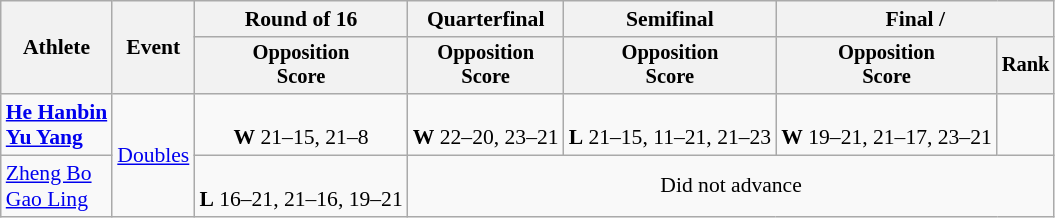<table class=wikitable style="font-size:90%">
<tr>
<th rowspan="2">Athlete</th>
<th rowspan="2">Event</th>
<th>Round of 16</th>
<th>Quarterfinal</th>
<th>Semifinal</th>
<th colspan=2>Final / </th>
</tr>
<tr style="font-size:95%">
<th>Opposition<br>Score</th>
<th>Opposition<br>Score</th>
<th>Opposition<br>Score</th>
<th>Opposition<br>Score</th>
<th>Rank</th>
</tr>
<tr align=center>
<td align=left><strong><a href='#'>He Hanbin</a><br><a href='#'>Yu Yang</a></strong></td>
<td align=left rowspan=2><a href='#'>Doubles</a></td>
<td><br><strong>W</strong> 21–15, 21–8</td>
<td><br><strong>W</strong> 22–20, 23–21</td>
<td><br><strong>L</strong> 21–15, 11–21, 21–23</td>
<td><br><strong>W</strong> 19–21, 21–17, 23–21</td>
<td></td>
</tr>
<tr align=center>
<td align=left><a href='#'>Zheng Bo</a><br><a href='#'>Gao Ling</a></td>
<td><br><strong>L</strong> 16–21, 21–16, 19–21</td>
<td colspan=4>Did not advance</td>
</tr>
</table>
